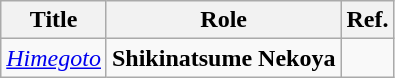<table class="wikitable">
<tr>
<th>Title</th>
<th>Role</th>
<th>Ref.</th>
</tr>
<tr>
<td><em><a href='#'>Himegoto</a></em></td>
<td><strong>Shikinatsume Nekoya</strong></td>
<td></td>
</tr>
</table>
